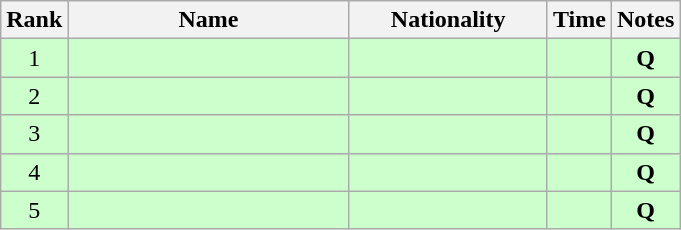<table class="wikitable sortable" style="text-align:center">
<tr>
<th>Rank</th>
<th style="width:180px">Name</th>
<th style="width:125px">Nationality</th>
<th>Time</th>
<th>Notes</th>
</tr>
<tr style="background:#cfc;">
<td>1</td>
<td style="text-align:left;"></td>
<td style="text-align:left;"></td>
<td></td>
<td><strong>Q</strong></td>
</tr>
<tr style="background:#cfc;">
<td>2</td>
<td style="text-align:left;"></td>
<td style="text-align:left;"></td>
<td></td>
<td><strong>Q</strong></td>
</tr>
<tr style="background:#cfc;">
<td>3</td>
<td style="text-align:left;"></td>
<td style="text-align:left;"></td>
<td></td>
<td><strong>Q</strong></td>
</tr>
<tr style="background:#cfc;">
<td>4</td>
<td style="text-align:left;"></td>
<td style="text-align:left;"></td>
<td></td>
<td><strong>Q</strong></td>
</tr>
<tr style="background:#cfc;">
<td>5</td>
<td style="text-align:left;"></td>
<td style="text-align:left;"></td>
<td></td>
<td><strong>Q</strong></td>
</tr>
</table>
